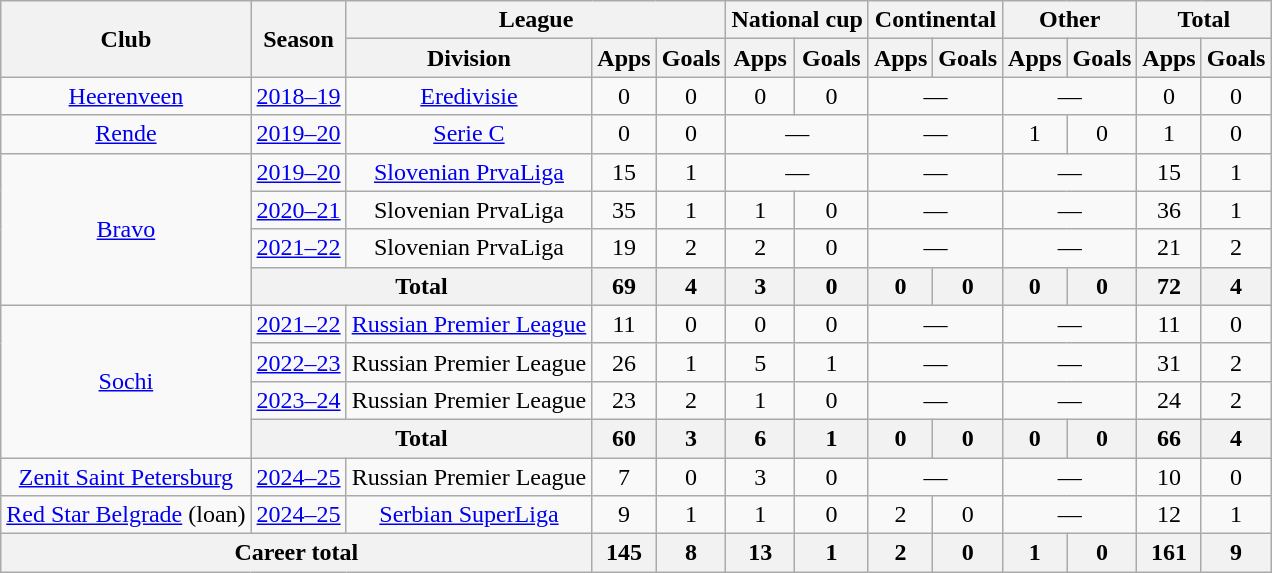<table class="wikitable" style="text-align: center;">
<tr>
<th rowspan=2>Club</th>
<th rowspan=2>Season</th>
<th colspan=3>League</th>
<th colspan=2>National cup</th>
<th colspan=2>Continental</th>
<th colspan=2>Other</th>
<th colspan=2>Total</th>
</tr>
<tr>
<th>Division</th>
<th>Apps</th>
<th>Goals</th>
<th>Apps</th>
<th>Goals</th>
<th>Apps</th>
<th>Goals</th>
<th>Apps</th>
<th>Goals</th>
<th>Apps</th>
<th>Goals</th>
</tr>
<tr>
<td><a href='#'>Heerenveen</a></td>
<td><a href='#'>2018–19</a></td>
<td><a href='#'>Eredivisie</a></td>
<td>0</td>
<td>0</td>
<td>0</td>
<td>0</td>
<td colspan=2>—</td>
<td colspan=2>—</td>
<td>0</td>
<td>0</td>
</tr>
<tr>
<td><a href='#'>Rende</a></td>
<td><a href='#'>2019–20</a></td>
<td><a href='#'>Serie C</a></td>
<td>0</td>
<td>0</td>
<td colspan=2>—</td>
<td colspan=2>—</td>
<td>1</td>
<td>0</td>
<td>1</td>
<td>0</td>
</tr>
<tr>
<td rowspan="4"><a href='#'>Bravo</a></td>
<td><a href='#'>2019–20</a></td>
<td><a href='#'>Slovenian PrvaLiga</a></td>
<td>15</td>
<td>1</td>
<td colspan=2>—</td>
<td colspan=2>—</td>
<td colspan=2>—</td>
<td>15</td>
<td>1</td>
</tr>
<tr>
<td><a href='#'>2020–21</a></td>
<td>Slovenian PrvaLiga</td>
<td>35</td>
<td>1</td>
<td>1</td>
<td>0</td>
<td colspan=2>—</td>
<td colspan=2>—</td>
<td>36</td>
<td>1</td>
</tr>
<tr>
<td><a href='#'>2021–22</a></td>
<td>Slovenian PrvaLiga</td>
<td>19</td>
<td>2</td>
<td>2</td>
<td>0</td>
<td colspan=2>—</td>
<td colspan=2>—</td>
<td>21</td>
<td>2</td>
</tr>
<tr>
<th colspan=2>Total</th>
<th>69</th>
<th>4</th>
<th>3</th>
<th>0</th>
<th>0</th>
<th>0</th>
<th>0</th>
<th>0</th>
<th>72</th>
<th>4</th>
</tr>
<tr>
<td rowspan="4"><a href='#'>Sochi</a></td>
<td><a href='#'>2021–22</a></td>
<td><a href='#'>Russian Premier League</a></td>
<td>11</td>
<td>0</td>
<td>0</td>
<td>0</td>
<td colspan=2>—</td>
<td colspan=2>—</td>
<td>11</td>
<td>0</td>
</tr>
<tr>
<td><a href='#'>2022–23</a></td>
<td>Russian Premier League</td>
<td>26</td>
<td>1</td>
<td>5</td>
<td>1</td>
<td colspan=2>—</td>
<td colspan=2>—</td>
<td>31</td>
<td>2</td>
</tr>
<tr>
<td><a href='#'>2023–24</a></td>
<td>Russian Premier League</td>
<td>23</td>
<td>2</td>
<td>1</td>
<td>0</td>
<td colspan=2>—</td>
<td colspan=2>—</td>
<td>24</td>
<td>2</td>
</tr>
<tr>
<th colspan=2>Total</th>
<th>60</th>
<th>3</th>
<th>6</th>
<th>1</th>
<th>0</th>
<th>0</th>
<th>0</th>
<th>0</th>
<th>66</th>
<th>4</th>
</tr>
<tr>
<td><a href='#'>Zenit Saint Petersburg</a></td>
<td><a href='#'>2024–25</a></td>
<td>Russian Premier League</td>
<td>7</td>
<td>0</td>
<td>3</td>
<td>0</td>
<td colspan=2>—</td>
<td colspan=2>—</td>
<td>10</td>
<td>0</td>
</tr>
<tr>
<td><a href='#'>Red Star Belgrade</a> (loan)</td>
<td><a href='#'>2024–25</a></td>
<td><a href='#'>Serbian SuperLiga</a></td>
<td>9</td>
<td>1</td>
<td>1</td>
<td>0</td>
<td>2</td>
<td>0</td>
<td colspan=2>—</td>
<td>12</td>
<td>1</td>
</tr>
<tr>
<th colspan=3>Career total</th>
<th>145</th>
<th>8</th>
<th>13</th>
<th>1</th>
<th>2</th>
<th>0</th>
<th>1</th>
<th>0</th>
<th>161</th>
<th>9</th>
</tr>
</table>
